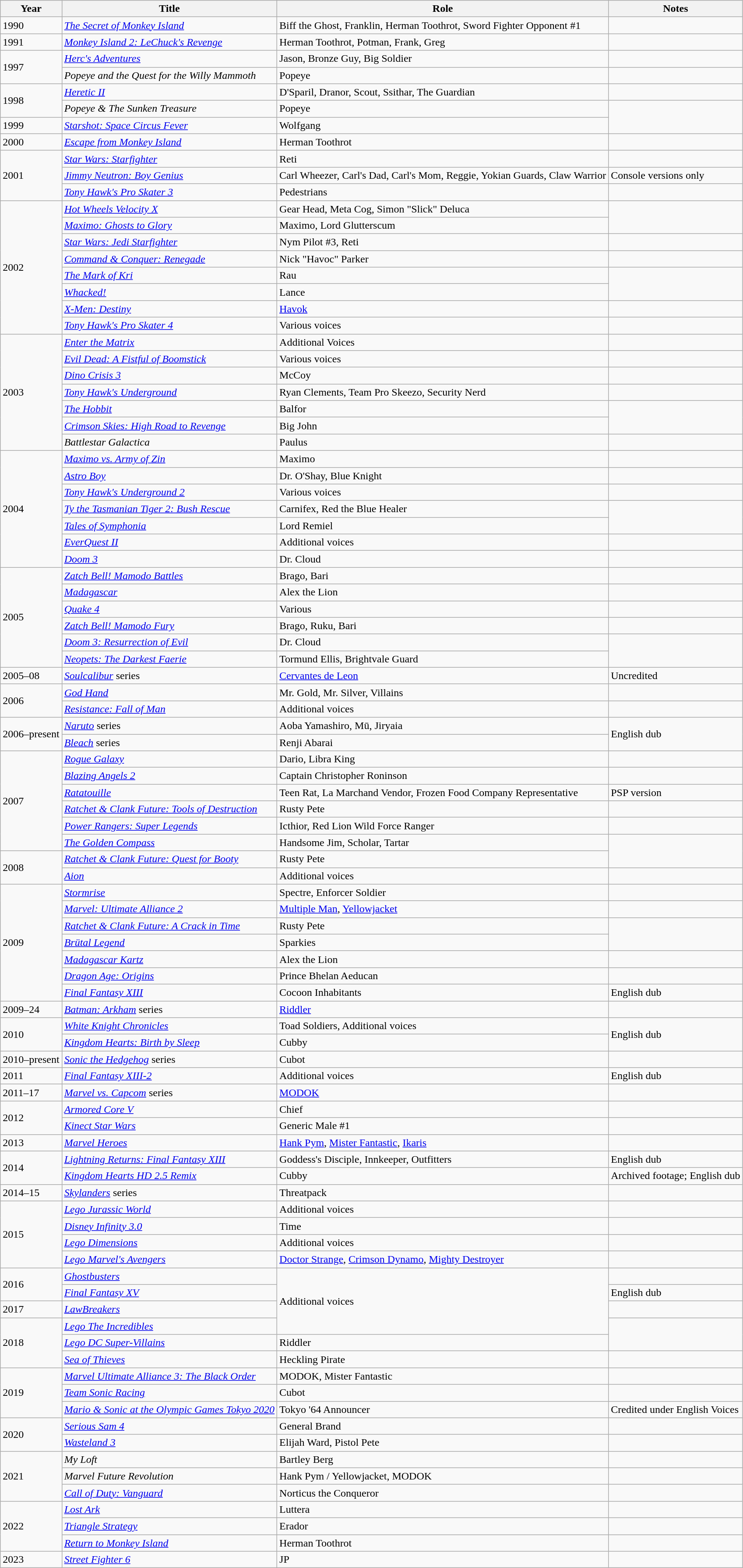<table class="wikitable sortable plainrowheaders">
<tr>
<th>Year</th>
<th>Title</th>
<th>Role</th>
<th>Notes</th>
</tr>
<tr>
<td>1990</td>
<td><em><a href='#'>The Secret of Monkey Island</a></em></td>
<td>Biff the Ghost, Franklin, Herman Toothrot, Sword Fighter Opponent #1</td>
<td></td>
</tr>
<tr>
<td>1991</td>
<td><em><a href='#'>Monkey Island 2: LeChuck's Revenge</a></em></td>
<td>Herman Toothrot, Potman, Frank, Greg</td>
<td></td>
</tr>
<tr>
<td rowspan="2">1997</td>
<td><em><a href='#'>Herc's Adventures</a></em></td>
<td>Jason, Bronze Guy, Big Soldier</td>
<td></td>
</tr>
<tr>
<td><em>Popeye and the Quest for the Willy Mammoth</em></td>
<td>Popeye</td>
<td></td>
</tr>
<tr>
<td rowspan="2">1998</td>
<td><em><a href='#'>Heretic II</a></em></td>
<td>D'Sparil, Dranor, Scout, Ssithar, The Guardian</td>
<td></td>
</tr>
<tr>
<td><em>Popeye & The Sunken Treasure</em></td>
<td>Popeye</td>
<td rowspan="2"></td>
</tr>
<tr>
<td>1999</td>
<td><em><a href='#'>Starshot: Space Circus Fever</a></em></td>
<td>Wolfgang</td>
</tr>
<tr>
<td>2000</td>
<td><em><a href='#'>Escape from Monkey Island</a></em></td>
<td>Herman Toothrot</td>
<td></td>
</tr>
<tr>
<td rowspan="3">2001</td>
<td><em><a href='#'>Star Wars: Starfighter</a></em></td>
<td>Reti</td>
<td></td>
</tr>
<tr>
<td><em><a href='#'>Jimmy Neutron: Boy Genius</a></em></td>
<td>Carl Wheezer, Carl's Dad, Carl's Mom, Reggie, Yokian Guards, Claw Warrior</td>
<td>Console versions only</td>
</tr>
<tr>
<td><em><a href='#'>Tony Hawk's Pro Skater 3</a></em></td>
<td>Pedestrians</td>
<td></td>
</tr>
<tr>
<td rowspan="8">2002</td>
<td><em><a href='#'>Hot Wheels Velocity X</a></em></td>
<td>Gear Head, Meta Cog, Simon "Slick" Deluca</td>
<td rowspan="2"></td>
</tr>
<tr>
<td><em><a href='#'>Maximo: Ghosts to Glory</a></em></td>
<td>Maximo, Lord Glutterscum</td>
</tr>
<tr>
<td><em><a href='#'>Star Wars: Jedi Starfighter</a></em></td>
<td>Nym Pilot #3, Reti</td>
<td></td>
</tr>
<tr>
<td><em><a href='#'>Command & Conquer: Renegade</a></em></td>
<td>Nick "Havoc" Parker</td>
<td></td>
</tr>
<tr>
<td><em><a href='#'>The Mark of Kri</a></em></td>
<td>Rau</td>
<td rowspan="2"></td>
</tr>
<tr>
<td><em><a href='#'>Whacked!</a></em></td>
<td>Lance</td>
</tr>
<tr>
<td><em><a href='#'>X-Men: Destiny</a></em></td>
<td><a href='#'>Havok</a></td>
<td></td>
</tr>
<tr>
<td><em><a href='#'>Tony Hawk's Pro Skater 4</a></em></td>
<td>Various voices</td>
<td></td>
</tr>
<tr>
<td rowspan="7">2003</td>
<td><em><a href='#'>Enter the Matrix</a></em></td>
<td>Additional Voices</td>
<td></td>
</tr>
<tr>
<td><em><a href='#'>Evil Dead: A Fistful of Boomstick</a></em></td>
<td>Various voices</td>
<td></td>
</tr>
<tr>
<td><em><a href='#'>Dino Crisis 3</a></em></td>
<td>McCoy</td>
<td></td>
</tr>
<tr>
<td><em><a href='#'>Tony Hawk's Underground</a></em></td>
<td>Ryan Clements, Team Pro Skeezo, Security Nerd</td>
<td></td>
</tr>
<tr>
<td><em><a href='#'>The Hobbit</a></em></td>
<td>Balfor</td>
<td rowspan="2"></td>
</tr>
<tr>
<td><em><a href='#'>Crimson Skies: High Road to Revenge</a></em></td>
<td>Big John</td>
</tr>
<tr>
<td><em>Battlestar Galactica</em></td>
<td>Paulus</td>
<td></td>
</tr>
<tr>
<td rowspan="7">2004</td>
<td><em><a href='#'>Maximo vs. Army of Zin</a></em></td>
<td>Maximo</td>
<td></td>
</tr>
<tr>
<td><em><a href='#'>Astro Boy</a></em></td>
<td>Dr. O'Shay, Blue Knight</td>
<td></td>
</tr>
<tr>
<td><em><a href='#'>Tony Hawk's Underground 2</a></em></td>
<td>Various voices</td>
<td></td>
</tr>
<tr>
<td><em><a href='#'>Ty the Tasmanian Tiger 2: Bush Rescue</a></em></td>
<td>Carnifex, Red the Blue Healer</td>
<td rowspan="2"></td>
</tr>
<tr>
<td><em><a href='#'>Tales of Symphonia</a></em></td>
<td>Lord Remiel</td>
</tr>
<tr>
<td><em><a href='#'>EverQuest II</a></em></td>
<td>Additional voices</td>
<td> </td>
</tr>
<tr>
<td><em><a href='#'>Doom 3</a></em></td>
<td>Dr. Cloud</td>
<td></td>
</tr>
<tr>
<td rowspan="6">2005</td>
<td><em><a href='#'>Zatch Bell! Mamodo Battles</a></em></td>
<td>Brago, Bari</td>
<td></td>
</tr>
<tr>
<td><em><a href='#'>Madagascar</a></em></td>
<td>Alex the Lion</td>
<td></td>
</tr>
<tr>
<td><em><a href='#'>Quake 4</a></em></td>
<td>Various</td>
<td></td>
</tr>
<tr>
<td><em><a href='#'>Zatch Bell! Mamodo Fury</a></em></td>
<td>Brago, Ruku, Bari</td>
<td></td>
</tr>
<tr>
<td><em><a href='#'>Doom 3: Resurrection of Evil</a></em></td>
<td>Dr. Cloud</td>
<td rowspan="2"></td>
</tr>
<tr>
<td><em><a href='#'>Neopets: The Darkest Faerie</a></em></td>
<td>Tormund Ellis, Brightvale Guard</td>
</tr>
<tr>
<td>2005–08</td>
<td><em><a href='#'>Soulcalibur</a></em> series</td>
<td><a href='#'>Cervantes de Leon</a></td>
<td>Uncredited</td>
</tr>
<tr>
<td rowspan="2">2006</td>
<td><em><a href='#'>God Hand</a></em></td>
<td>Mr. Gold, Mr. Silver, Villains</td>
<td></td>
</tr>
<tr>
<td><em><a href='#'>Resistance: Fall of Man</a></em></td>
<td>Additional voices</td>
<td></td>
</tr>
<tr>
<td rowspan="2">2006–present</td>
<td><em><a href='#'>Naruto</a></em> series</td>
<td>Aoba Yamashiro, Mū, Jiryaia</td>
<td rowspan="2">English dub</td>
</tr>
<tr>
<td><em><a href='#'>Bleach</a></em> series</td>
<td>Renji Abarai</td>
</tr>
<tr>
<td rowspan="6">2007</td>
<td><em><a href='#'>Rogue Galaxy</a></em></td>
<td>Dario, Libra King</td>
<td></td>
</tr>
<tr>
<td><em><a href='#'>Blazing Angels 2</a></em></td>
<td>Captain Christopher Roninson</td>
<td></td>
</tr>
<tr>
<td><em><a href='#'>Ratatouille</a></em></td>
<td>Teen Rat, La Marchand Vendor, Frozen Food Company Representative</td>
<td>PSP version</td>
</tr>
<tr>
<td><em><a href='#'>Ratchet & Clank Future: Tools of Destruction</a></em></td>
<td>Rusty Pete</td>
<td></td>
</tr>
<tr>
<td><em><a href='#'>Power Rangers: Super Legends</a></em></td>
<td>Icthior, Red Lion Wild Force Ranger</td>
<td></td>
</tr>
<tr>
<td><em><a href='#'>The Golden Compass</a></em></td>
<td>Handsome Jim, Scholar, Tartar</td>
<td rowspan="2"></td>
</tr>
<tr>
<td rowspan="2">2008</td>
<td><em><a href='#'>Ratchet & Clank Future: Quest for Booty</a></em></td>
<td>Rusty Pete</td>
</tr>
<tr>
<td><em><a href='#'>Aion</a></em></td>
<td>Additional voices</td>
<td></td>
</tr>
<tr>
<td rowspan="7">2009</td>
<td><em><a href='#'>Stormrise</a></em></td>
<td>Spectre, Enforcer Soldier</td>
<td></td>
</tr>
<tr>
<td><em><a href='#'>Marvel: Ultimate Alliance 2</a></em></td>
<td><a href='#'>Multiple Man</a>, <a href='#'>Yellowjacket</a></td>
<td></td>
</tr>
<tr>
<td><em><a href='#'>Ratchet & Clank Future: A Crack in Time</a></em></td>
<td>Rusty Pete</td>
<td rowspan="2"></td>
</tr>
<tr>
<td><em><a href='#'>Brütal Legend</a></em></td>
<td>Sparkies</td>
</tr>
<tr>
<td><em><a href='#'>Madagascar Kartz</a></em></td>
<td>Alex the Lion</td>
<td></td>
</tr>
<tr>
<td><em><a href='#'>Dragon Age: Origins</a></em></td>
<td>Prince Bhelan Aeducan</td>
<td></td>
</tr>
<tr>
<td><em><a href='#'>Final Fantasy XIII</a></em></td>
<td>Cocoon Inhabitants</td>
<td>English dub</td>
</tr>
<tr>
<td>2009–24</td>
<td><em><a href='#'>Batman: Arkham</a></em> series</td>
<td><a href='#'>Riddler</a></td>
<td></td>
</tr>
<tr>
<td rowspan="2">2010</td>
<td><em><a href='#'>White Knight Chronicles</a></em></td>
<td>Toad Soldiers, Additional voices</td>
<td rowspan="2">English dub</td>
</tr>
<tr>
<td><em><a href='#'>Kingdom Hearts: Birth by Sleep</a></em></td>
<td>Cubby</td>
</tr>
<tr>
<td>2010–present</td>
<td><em><a href='#'>Sonic the Hedgehog</a></em> series</td>
<td>Cubot</td>
<td></td>
</tr>
<tr>
<td>2011</td>
<td><em><a href='#'>Final Fantasy XIII-2</a></em></td>
<td>Additional voices</td>
<td>English dub</td>
</tr>
<tr>
<td>2011–17</td>
<td><em><a href='#'>Marvel vs. Capcom</a></em> series</td>
<td><a href='#'>MODOK</a></td>
<td></td>
</tr>
<tr>
<td rowspan="2">2012</td>
<td><em><a href='#'>Armored Core V</a></em></td>
<td>Chief</td>
<td></td>
</tr>
<tr>
<td><em><a href='#'>Kinect Star Wars</a></em></td>
<td>Generic Male #1</td>
<td></td>
</tr>
<tr>
<td>2013</td>
<td><em><a href='#'>Marvel Heroes</a></em></td>
<td><a href='#'>Hank Pym</a>, <a href='#'>Mister Fantastic</a>, <a href='#'>Ikaris</a></td>
<td></td>
</tr>
<tr>
<td rowspan="2">2014</td>
<td><em><a href='#'>Lightning Returns: Final Fantasy XIII</a></em></td>
<td>Goddess's Disciple, Innkeeper, Outfitters</td>
<td>English dub </td>
</tr>
<tr>
<td><em><a href='#'>Kingdom Hearts HD 2.5 Remix</a></em></td>
<td>Cubby</td>
<td>Archived footage; English dub</td>
</tr>
<tr>
<td>2014–15</td>
<td><em><a href='#'>Skylanders</a></em> series</td>
<td>Threatpack</td>
<td></td>
</tr>
<tr>
<td rowspan="4">2015</td>
<td><em><a href='#'>Lego Jurassic World</a></em></td>
<td>Additional voices</td>
<td></td>
</tr>
<tr>
<td><em><a href='#'>Disney Infinity 3.0</a></em></td>
<td>Time</td>
<td></td>
</tr>
<tr>
<td><em><a href='#'>Lego Dimensions</a></em></td>
<td>Additional voices</td>
<td></td>
</tr>
<tr>
<td><em><a href='#'>Lego Marvel's Avengers</a></em></td>
<td><a href='#'>Doctor Strange</a>, <a href='#'>Crimson Dynamo</a>, <a href='#'>Mighty Destroyer</a></td>
<td></td>
</tr>
<tr>
<td rowspan="2">2016</td>
<td><em><a href='#'>Ghostbusters</a></em></td>
<td rowspan="4">Additional voices</td>
<td></td>
</tr>
<tr>
<td><em><a href='#'>Final Fantasy XV</a></em></td>
<td>English dub</td>
</tr>
<tr>
<td>2017</td>
<td><em><a href='#'>LawBreakers</a></em></td>
<td> </td>
</tr>
<tr>
<td rowspan="3">2018</td>
<td><em><a href='#'>Lego The Incredibles</a></em></td>
<td rowspan="2"></td>
</tr>
<tr>
<td><em><a href='#'>Lego DC Super-Villains</a></em></td>
<td>Riddler</td>
</tr>
<tr>
<td><em><a href='#'>Sea of Thieves</a></em></td>
<td>Heckling Pirate</td>
<td></td>
</tr>
<tr>
<td rowspan="3">2019</td>
<td><em><a href='#'>Marvel Ultimate Alliance 3: The Black Order</a></em></td>
<td>MODOK, Mister Fantastic</td>
<td></td>
</tr>
<tr>
<td><em><a href='#'>Team Sonic Racing</a></em></td>
<td>Cubot</td>
<td></td>
</tr>
<tr>
<td><em><a href='#'>Mario & Sonic at the Olympic Games Tokyo 2020</a></em></td>
<td>Tokyo '64 Announcer</td>
<td>Credited under English Voices</td>
</tr>
<tr>
<td rowspan="2">2020</td>
<td><em><a href='#'>Serious Sam 4</a></em></td>
<td>General Brand</td>
<td></td>
</tr>
<tr>
<td><em><a href='#'>Wasteland 3</a></em></td>
<td>Elijah Ward, Pistol Pete</td>
<td></td>
</tr>
<tr>
<td rowspan="3">2021</td>
<td><em>My Loft</em></td>
<td>Bartley Berg</td>
<td></td>
</tr>
<tr>
<td><em>Marvel Future Revolution</em></td>
<td>Hank Pym / Yellowjacket, MODOK</td>
<td></td>
</tr>
<tr>
<td><em><a href='#'>Call of Duty: Vanguard</a></em></td>
<td>Norticus the Conqueror</td>
<td></td>
</tr>
<tr>
<td rowspan="3">2022</td>
<td><em><a href='#'>Lost Ark</a></em></td>
<td>Luttera</td>
<td></td>
</tr>
<tr>
<td><em><a href='#'>Triangle Strategy</a></em></td>
<td>Erador</td>
<td></td>
</tr>
<tr>
<td><em><a href='#'>Return to Monkey Island</a></em></td>
<td>Herman Toothrot</td>
<td></td>
</tr>
<tr>
<td rowspan="1">2023</td>
<td><em><a href='#'>Street Fighter 6</a></em></td>
<td>JP</td>
<td></td>
</tr>
</table>
